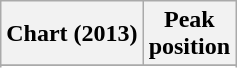<table class="wikitable sortable plainrowheaders">
<tr>
<th>Chart (2013)</th>
<th>Peak<br>position</th>
</tr>
<tr>
</tr>
<tr>
</tr>
<tr>
</tr>
<tr>
</tr>
<tr>
</tr>
<tr>
</tr>
</table>
